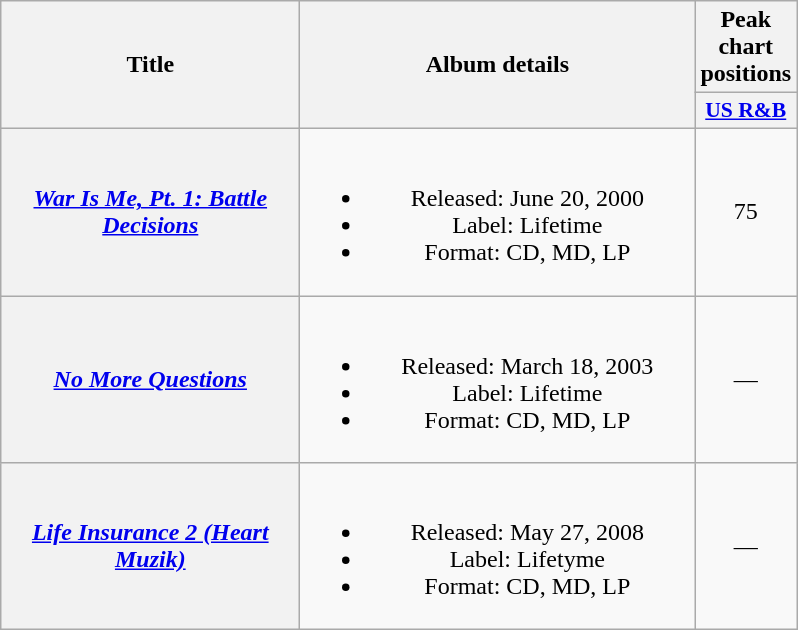<table class="wikitable plainrowheaders" style="text-align:center;">
<tr>
<th scope="col" rowspan="2" style="width:12em;">Title</th>
<th scope="col" rowspan="2" style="width:16em;">Album details</th>
<th scope="col" colspan="2">Peak chart positions</th>
</tr>
<tr>
<th scope="col" style="width:3em;font-size:90%;"><a href='#'>US R&B</a><br></th>
</tr>
<tr>
<th scope="row"><em><a href='#'>War Is Me, Pt. 1: Battle Decisions</a></em></th>
<td><br><ul><li>Released: June 20, 2000</li><li>Label: Lifetime</li><li>Format: CD, MD, LP</li></ul></td>
<td>75</td>
</tr>
<tr>
<th scope="row"><em><a href='#'>No More Questions</a></em></th>
<td><br><ul><li>Released: March 18, 2003</li><li>Label: Lifetime</li><li>Format: CD, MD, LP</li></ul></td>
<td>—</td>
</tr>
<tr>
<th scope="row"><em><a href='#'>Life Insurance 2 (Heart Muzik)</a></em></th>
<td><br><ul><li>Released: May 27, 2008</li><li>Label: Lifetyme</li><li>Format: CD, MD, LP</li></ul></td>
<td>—</td>
</tr>
</table>
